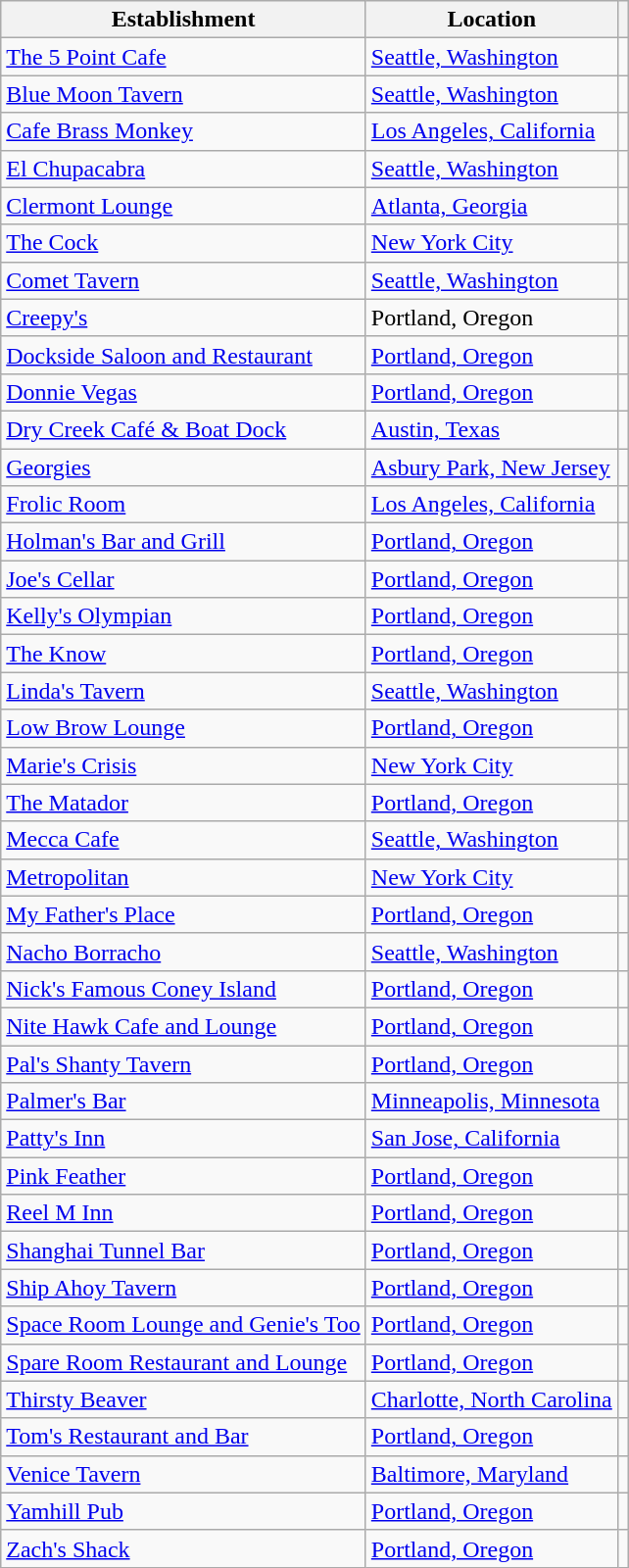<table class="wikitable sortable">
<tr>
<th>Establishment</th>
<th>Location</th>
<th class="unsortable"></th>
</tr>
<tr>
<td><a href='#'>The 5 Point Cafe</a></td>
<td><a href='#'>Seattle, Washington</a></td>
<td></td>
</tr>
<tr>
<td><a href='#'>Blue Moon Tavern</a></td>
<td><a href='#'>Seattle, Washington</a></td>
<td></td>
</tr>
<tr>
<td><a href='#'>Cafe Brass Monkey</a></td>
<td><a href='#'>Los Angeles, California</a></td>
<td></td>
</tr>
<tr>
<td><a href='#'>El Chupacabra</a></td>
<td><a href='#'>Seattle, Washington</a></td>
<td></td>
</tr>
<tr>
<td><a href='#'>Clermont Lounge</a></td>
<td><a href='#'>Atlanta, Georgia</a></td>
<td></td>
</tr>
<tr>
<td><a href='#'>The Cock</a></td>
<td><a href='#'>New York City</a></td>
<td></td>
</tr>
<tr>
<td><a href='#'>Comet Tavern</a></td>
<td><a href='#'>Seattle, Washington</a></td>
<td></td>
</tr>
<tr>
<td><a href='#'>Creepy's</a></td>
<td>Portland, Oregon</td>
<td></td>
</tr>
<tr>
<td><a href='#'>Dockside Saloon and Restaurant</a></td>
<td><a href='#'>Portland, Oregon</a></td>
<td></td>
</tr>
<tr>
<td><a href='#'>Donnie Vegas</a></td>
<td><a href='#'>Portland, Oregon</a></td>
<td></td>
</tr>
<tr>
<td><a href='#'>Dry Creek Café & Boat Dock</a></td>
<td><a href='#'>Austin, Texas</a></td>
<td></td>
</tr>
<tr>
<td><a href='#'>Georgies</a></td>
<td><a href='#'>Asbury Park, New Jersey</a></td>
<td></td>
</tr>
<tr>
<td><a href='#'>Frolic Room</a></td>
<td><a href='#'>Los Angeles, California</a></td>
<td></td>
</tr>
<tr>
<td><a href='#'>Holman's Bar and Grill</a></td>
<td><a href='#'>Portland, Oregon</a></td>
<td></td>
</tr>
<tr>
<td><a href='#'>Joe's Cellar</a></td>
<td><a href='#'>Portland, Oregon</a></td>
<td></td>
</tr>
<tr>
<td><a href='#'>Kelly's Olympian</a></td>
<td><a href='#'>Portland, Oregon</a></td>
<td></td>
</tr>
<tr>
<td><a href='#'>The Know</a></td>
<td><a href='#'>Portland, Oregon</a></td>
<td></td>
</tr>
<tr>
<td><a href='#'>Linda's Tavern</a></td>
<td><a href='#'>Seattle, Washington</a></td>
<td></td>
</tr>
<tr>
<td><a href='#'>Low Brow Lounge</a></td>
<td><a href='#'>Portland, Oregon</a></td>
<td></td>
</tr>
<tr>
<td><a href='#'>Marie's Crisis</a></td>
<td><a href='#'>New York City</a></td>
<td></td>
</tr>
<tr>
<td><a href='#'>The Matador</a></td>
<td><a href='#'>Portland, Oregon</a></td>
<td></td>
</tr>
<tr>
<td><a href='#'>Mecca Cafe</a></td>
<td><a href='#'>Seattle, Washington</a></td>
<td></td>
</tr>
<tr>
<td><a href='#'>Metropolitan</a></td>
<td><a href='#'>New York City</a></td>
<td></td>
</tr>
<tr>
<td><a href='#'>My Father's Place</a></td>
<td><a href='#'>Portland, Oregon</a></td>
<td></td>
</tr>
<tr>
<td><a href='#'>Nacho Borracho</a></td>
<td><a href='#'>Seattle, Washington</a></td>
<td></td>
</tr>
<tr>
<td><a href='#'>Nick's Famous Coney Island</a></td>
<td><a href='#'>Portland, Oregon</a></td>
<td></td>
</tr>
<tr>
<td><a href='#'>Nite Hawk Cafe and Lounge</a></td>
<td><a href='#'>Portland, Oregon</a></td>
<td></td>
</tr>
<tr>
<td><a href='#'>Pal's Shanty Tavern</a></td>
<td><a href='#'>Portland, Oregon</a></td>
<td></td>
</tr>
<tr>
<td><a href='#'>Palmer's Bar</a></td>
<td><a href='#'>Minneapolis, Minnesota</a></td>
<td></td>
</tr>
<tr>
<td><a href='#'>Patty's Inn</a></td>
<td><a href='#'>San Jose, California</a></td>
<td></td>
</tr>
<tr>
<td><a href='#'>Pink Feather</a></td>
<td><a href='#'>Portland, Oregon</a></td>
<td></td>
</tr>
<tr>
<td><a href='#'>Reel M Inn</a></td>
<td><a href='#'>Portland, Oregon</a></td>
<td></td>
</tr>
<tr>
<td><a href='#'>Shanghai Tunnel Bar</a></td>
<td><a href='#'>Portland, Oregon</a></td>
<td></td>
</tr>
<tr>
<td><a href='#'>Ship Ahoy Tavern</a></td>
<td><a href='#'>Portland, Oregon</a></td>
<td></td>
</tr>
<tr>
<td><a href='#'>Space Room Lounge and Genie's Too</a></td>
<td><a href='#'>Portland, Oregon</a></td>
<td></td>
</tr>
<tr>
<td><a href='#'>Spare Room Restaurant and Lounge</a></td>
<td><a href='#'>Portland, Oregon</a></td>
<td></td>
</tr>
<tr>
<td><a href='#'>Thirsty Beaver</a></td>
<td><a href='#'>Charlotte, North Carolina</a></td>
<td></td>
</tr>
<tr>
<td><a href='#'>Tom's Restaurant and Bar</a></td>
<td><a href='#'>Portland, Oregon</a></td>
<td></td>
</tr>
<tr>
<td><a href='#'>Venice Tavern</a></td>
<td><a href='#'>Baltimore, Maryland</a></td>
<td></td>
</tr>
<tr>
<td><a href='#'>Yamhill Pub</a></td>
<td><a href='#'>Portland, Oregon</a></td>
<td></td>
</tr>
<tr>
<td><a href='#'>Zach's Shack</a></td>
<td><a href='#'>Portland, Oregon</a></td>
<td></td>
</tr>
</table>
